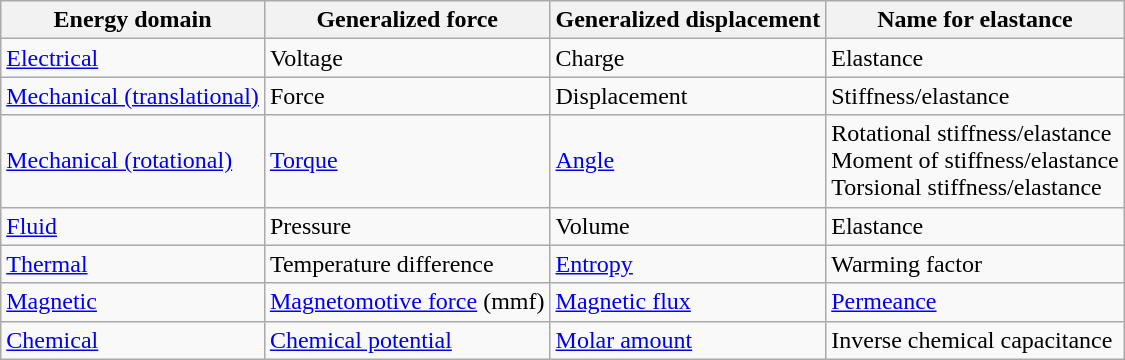<table class="wikitable">
<tr>
<th>Energy domain</th>
<th>Generalized force</th>
<th>Generalized displacement</th>
<th>Name for elastance</th>
</tr>
<tr>
<td><a href='#'>Electrical</a></td>
<td>Voltage</td>
<td>Charge</td>
<td>Elastance</td>
</tr>
<tr>
<td><a href='#'>Mechanical (translational)</a></td>
<td>Force</td>
<td>Displacement</td>
<td>Stiffness/elastance</td>
</tr>
<tr>
<td><a href='#'>Mechanical (rotational)</a></td>
<td><a href='#'>Torque</a></td>
<td><a href='#'>Angle</a></td>
<td>Rotational stiffness/elastance<br>Moment of stiffness/elastance<br>Torsional stiffness/elastance</td>
</tr>
<tr>
<td><a href='#'>Fluid</a></td>
<td>Pressure</td>
<td>Volume</td>
<td>Elastance</td>
</tr>
<tr>
<td><a href='#'>Thermal</a></td>
<td>Temperature difference</td>
<td><a href='#'>Entropy</a></td>
<td>Warming factor</td>
</tr>
<tr>
<td><a href='#'>Magnetic</a></td>
<td><a href='#'>Magnetomotive force</a> (mmf)</td>
<td><a href='#'>Magnetic flux</a></td>
<td><a href='#'>Permeance</a></td>
</tr>
<tr>
<td><a href='#'>Chemical</a></td>
<td><a href='#'>Chemical potential</a></td>
<td><a href='#'>Molar amount</a></td>
<td>Inverse chemical capacitance</td>
</tr>
</table>
